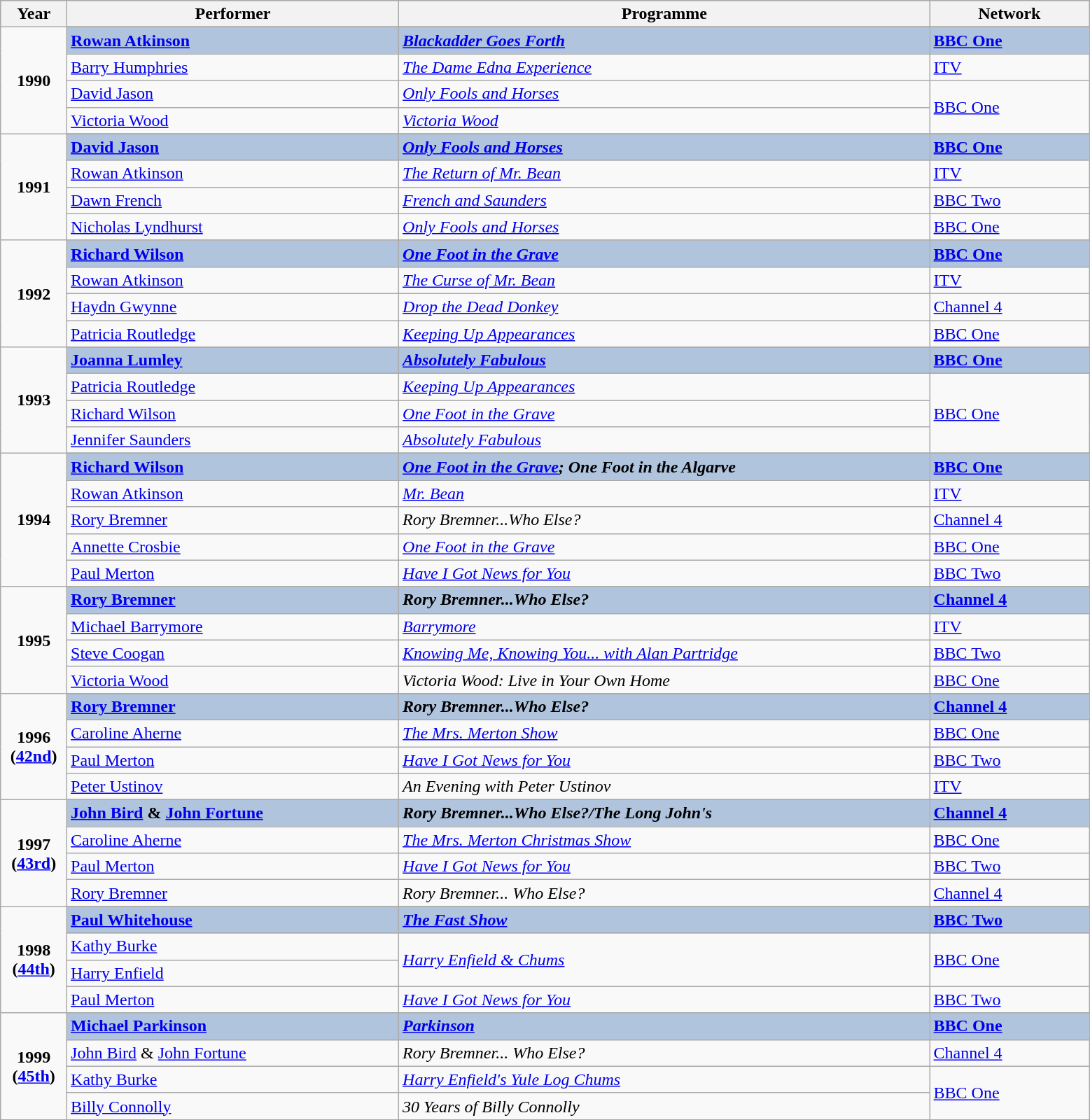<table class="wikitable">
<tr style="background:#bebebe;">
<th style="width:5%;">Year</th>
<th style="width:25%;">Performer</th>
<th style="width:40%;">Programme</th>
<th style="width:12%;">Network</th>
</tr>
<tr>
<td rowspan=5 style="text-align:center"><strong>1990</strong><br></td>
</tr>
<tr style="background:#B0C4DE;">
<td><strong><a href='#'>Rowan Atkinson</a></strong></td>
<td><strong><em><a href='#'>Blackadder Goes Forth</a></em></strong></td>
<td><strong><a href='#'>BBC One</a></strong></td>
</tr>
<tr>
<td><a href='#'>Barry Humphries</a></td>
<td><em><a href='#'>The Dame Edna Experience</a></em></td>
<td><a href='#'>ITV</a></td>
</tr>
<tr>
<td><a href='#'>David Jason</a></td>
<td><em><a href='#'>Only Fools and Horses</a></em></td>
<td rowspan="2"><a href='#'>BBC One</a></td>
</tr>
<tr>
<td><a href='#'>Victoria Wood</a></td>
<td><em><a href='#'>Victoria Wood</a></em></td>
</tr>
<tr>
<td rowspan=5 style="text-align:center"><strong>1991</strong></td>
</tr>
<tr style="background:#B0C4DE;">
<td><strong><a href='#'>David Jason</a></strong></td>
<td><strong><em><a href='#'>Only Fools and Horses</a></em></strong></td>
<td><strong><a href='#'>BBC One</a></strong></td>
</tr>
<tr>
<td><a href='#'>Rowan Atkinson</a></td>
<td><em><a href='#'>The Return of Mr. Bean</a></em></td>
<td><a href='#'>ITV</a></td>
</tr>
<tr>
<td><a href='#'>Dawn French</a></td>
<td><em><a href='#'>French and Saunders</a></em></td>
<td><a href='#'>BBC Two</a></td>
</tr>
<tr>
<td><a href='#'>Nicholas Lyndhurst</a></td>
<td><em><a href='#'>Only Fools and Horses</a></em></td>
<td><a href='#'>BBC One</a></td>
</tr>
<tr>
<td rowspan=5 style="text-align:center"><strong>1992</strong></td>
</tr>
<tr style="background:#B0C4DE;">
<td><strong><a href='#'>Richard Wilson</a></strong></td>
<td><strong><em><a href='#'>One Foot in the Grave</a></em></strong></td>
<td><strong><a href='#'>BBC One</a></strong></td>
</tr>
<tr>
<td><a href='#'>Rowan Atkinson</a></td>
<td><em><a href='#'>The Curse of Mr. Bean</a></em></td>
<td><a href='#'>ITV</a></td>
</tr>
<tr>
<td><a href='#'>Haydn Gwynne</a></td>
<td><em><a href='#'>Drop the Dead Donkey</a></em></td>
<td><a href='#'>Channel 4</a></td>
</tr>
<tr>
<td><a href='#'>Patricia Routledge</a></td>
<td><em><a href='#'>Keeping Up Appearances</a></em></td>
<td><a href='#'>BBC One</a></td>
</tr>
<tr>
<td rowspan=5 style="text-align:center"><strong>1993</strong></td>
</tr>
<tr style="background:#B0C4DE;">
<td><strong><a href='#'>Joanna Lumley</a></strong></td>
<td><strong><em><a href='#'>Absolutely Fabulous</a></em></strong></td>
<td><strong><a href='#'>BBC One</a></strong></td>
</tr>
<tr>
<td><a href='#'>Patricia Routledge</a></td>
<td><em><a href='#'>Keeping Up Appearances</a></em></td>
<td rowspan="3"><a href='#'>BBC One</a></td>
</tr>
<tr>
<td><a href='#'>Richard Wilson</a></td>
<td><em><a href='#'>One Foot in the Grave</a></em></td>
</tr>
<tr>
<td><a href='#'>Jennifer Saunders</a></td>
<td><em><a href='#'>Absolutely Fabulous</a></em></td>
</tr>
<tr>
<td rowspan=6 style="text-align:center"><strong>1994</strong></td>
</tr>
<tr style="background:#B0C4DE;">
<td><strong><a href='#'>Richard Wilson</a></strong></td>
<td><strong><em><a href='#'>One Foot in the Grave</a>; One Foot in the Algarve</em></strong></td>
<td><strong><a href='#'>BBC One</a></strong></td>
</tr>
<tr>
<td><a href='#'>Rowan Atkinson</a></td>
<td><em><a href='#'>Mr. Bean</a></em></td>
<td><a href='#'>ITV</a></td>
</tr>
<tr>
<td><a href='#'>Rory Bremner</a></td>
<td><em>Rory Bremner...Who Else?</em></td>
<td><a href='#'>Channel 4</a></td>
</tr>
<tr>
<td><a href='#'>Annette Crosbie</a></td>
<td><em><a href='#'>One Foot in the Grave</a></em></td>
<td><a href='#'>BBC One</a></td>
</tr>
<tr>
<td><a href='#'>Paul Merton</a></td>
<td><em><a href='#'>Have I Got News for You</a></em></td>
<td><a href='#'>BBC Two</a></td>
</tr>
<tr>
<td rowspan=5 style="text-align:center"><strong>1995</strong></td>
</tr>
<tr style="background:#B0C4DE;">
<td><strong><a href='#'>Rory Bremner</a></strong></td>
<td><strong><em>Rory Bremner...Who Else?</em></strong></td>
<td><strong><a href='#'>Channel 4</a></strong></td>
</tr>
<tr>
<td><a href='#'>Michael Barrymore</a></td>
<td><em><a href='#'>Barrymore</a></em></td>
<td><a href='#'>ITV</a></td>
</tr>
<tr>
<td><a href='#'>Steve Coogan</a></td>
<td><em><a href='#'>Knowing Me, Knowing You... with Alan Partridge</a></em></td>
<td><a href='#'>BBC Two</a></td>
</tr>
<tr>
<td><a href='#'>Victoria Wood</a></td>
<td><em>Victoria Wood: Live in Your Own Home</em></td>
<td><a href='#'>BBC One</a></td>
</tr>
<tr>
<td rowspan=5 style="text-align:center"><strong>1996<br>(<a href='#'>42nd</a>)</strong></td>
</tr>
<tr style="background:#B0C4DE;">
<td><strong><a href='#'>Rory Bremner</a></strong></td>
<td><strong><em>Rory Bremner...Who Else?</em></strong></td>
<td><strong><a href='#'>Channel 4</a></strong></td>
</tr>
<tr>
<td><a href='#'>Caroline Aherne</a></td>
<td><em><a href='#'>The Mrs. Merton Show</a></em></td>
<td><a href='#'>BBC One</a></td>
</tr>
<tr>
<td><a href='#'>Paul Merton</a></td>
<td><em><a href='#'>Have I Got News for You</a></em></td>
<td><a href='#'>BBC Two</a></td>
</tr>
<tr>
<td><a href='#'>Peter Ustinov</a></td>
<td><em>An Evening with Peter Ustinov</em></td>
<td><a href='#'>ITV</a></td>
</tr>
<tr>
<td rowspan=5 style="text-align:center"><strong>1997<br>(<a href='#'>43rd</a>)</strong></td>
</tr>
<tr style="background:#B0C4DE;">
<td><strong><a href='#'>John Bird</a> & <a href='#'>John Fortune</a></strong></td>
<td><strong><em>Rory Bremner...Who Else?/The Long John's</em></strong></td>
<td><strong><a href='#'>Channel 4</a></strong></td>
</tr>
<tr>
<td><a href='#'>Caroline Aherne</a></td>
<td><em><a href='#'>The Mrs. Merton Christmas Show</a></em></td>
<td><a href='#'>BBC One</a></td>
</tr>
<tr>
<td><a href='#'>Paul Merton</a></td>
<td><em><a href='#'>Have I Got News for You</a></em></td>
<td><a href='#'>BBC Two</a></td>
</tr>
<tr>
<td><a href='#'>Rory Bremner</a></td>
<td><em>Rory Bremner... Who Else?</em></td>
<td><a href='#'>Channel 4</a></td>
</tr>
<tr>
<td rowspan=5 style="text-align:center"><strong>1998<br>(<a href='#'>44th</a>)</strong></td>
</tr>
<tr style="background:#B0C4DE;">
<td><strong><a href='#'>Paul Whitehouse</a></strong></td>
<td><strong><em><a href='#'>The Fast Show</a></em></strong></td>
<td><strong><a href='#'>BBC Two</a></strong></td>
</tr>
<tr>
<td><a href='#'>Kathy Burke</a></td>
<td rowspan="2"><em><a href='#'>Harry Enfield & Chums</a></em></td>
<td rowspan="2"><a href='#'>BBC One</a></td>
</tr>
<tr>
<td><a href='#'>Harry Enfield</a></td>
</tr>
<tr>
<td><a href='#'>Paul Merton</a></td>
<td><em><a href='#'>Have I Got News for You</a></em></td>
<td><a href='#'>BBC Two</a></td>
</tr>
<tr>
<td rowspan=5 style="text-align:center"><strong>1999<br>(<a href='#'>45th</a>)</strong></td>
</tr>
<tr style="background:#B0C4DE;">
<td><strong><a href='#'>Michael Parkinson</a></strong></td>
<td><strong><em><a href='#'>Parkinson</a></em></strong></td>
<td><strong><a href='#'>BBC One</a></strong></td>
</tr>
<tr>
<td><a href='#'>John Bird</a> & <a href='#'>John Fortune</a></td>
<td><em>Rory Bremner... Who Else?</em></td>
<td><a href='#'>Channel 4</a></td>
</tr>
<tr>
<td><a href='#'>Kathy Burke</a></td>
<td><em><a href='#'>Harry Enfield's Yule Log Chums</a></em></td>
<td rowspan="2"><a href='#'>BBC One</a></td>
</tr>
<tr>
<td><a href='#'>Billy Connolly</a></td>
<td><em>30 Years of Billy Connolly</em></td>
</tr>
<tr>
</tr>
</table>
